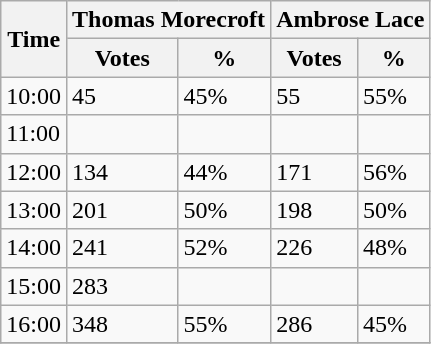<table class="wikitable">
<tr>
<th rowspan="2">Time</th>
<th colspan="2">Thomas Morecroft</th>
<th colspan="2">Ambrose Lace</th>
</tr>
<tr>
<th>Votes</th>
<th>%</th>
<th>Votes</th>
<th>%</th>
</tr>
<tr>
<td>10:00</td>
<td>45</td>
<td>45%</td>
<td>55</td>
<td>55%</td>
</tr>
<tr>
<td>11:00</td>
<td></td>
<td></td>
<td></td>
<td></td>
</tr>
<tr>
<td>12:00</td>
<td>134</td>
<td>44%</td>
<td>171</td>
<td>56%</td>
</tr>
<tr>
<td>13:00</td>
<td>201</td>
<td>50%</td>
<td>198</td>
<td>50%</td>
</tr>
<tr>
<td>14:00</td>
<td>241</td>
<td>52%</td>
<td>226</td>
<td>48%</td>
</tr>
<tr>
<td>15:00</td>
<td>283</td>
<td></td>
<td></td>
<td></td>
</tr>
<tr>
<td>16:00</td>
<td>348</td>
<td>55%</td>
<td>286</td>
<td>45%</td>
</tr>
<tr>
</tr>
</table>
